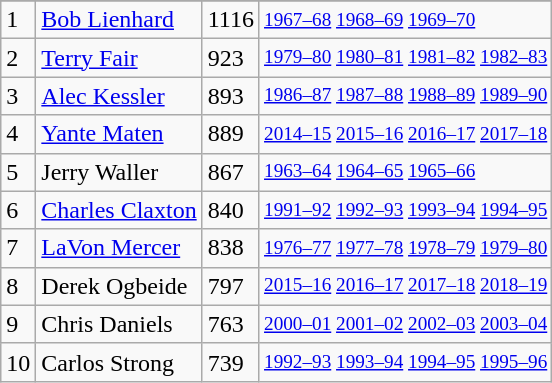<table class="wikitable">
<tr>
</tr>
<tr>
<td>1</td>
<td><a href='#'>Bob Lienhard</a></td>
<td>1116</td>
<td style="font-size:80%;"><a href='#'>1967–68</a> <a href='#'>1968–69</a> <a href='#'>1969–70</a></td>
</tr>
<tr>
<td>2</td>
<td><a href='#'>Terry Fair</a></td>
<td>923</td>
<td style="font-size:80%;"><a href='#'>1979–80</a> <a href='#'>1980–81</a> <a href='#'>1981–82</a> <a href='#'>1982–83</a></td>
</tr>
<tr>
<td>3</td>
<td><a href='#'>Alec Kessler</a></td>
<td>893</td>
<td style="font-size:80%;"><a href='#'>1986–87</a> <a href='#'>1987–88</a> <a href='#'>1988–89</a> <a href='#'>1989–90</a></td>
</tr>
<tr>
<td>4</td>
<td><a href='#'>Yante Maten</a></td>
<td>889</td>
<td style="font-size:80%;"><a href='#'>2014–15</a> <a href='#'>2015–16</a> <a href='#'>2016–17</a> <a href='#'>2017–18</a></td>
</tr>
<tr>
<td>5</td>
<td>Jerry Waller</td>
<td>867</td>
<td style="font-size:80%;"><a href='#'>1963–64</a> <a href='#'>1964–65</a> <a href='#'>1965–66</a></td>
</tr>
<tr>
<td>6</td>
<td><a href='#'>Charles Claxton</a></td>
<td>840</td>
<td style="font-size:80%;"><a href='#'>1991–92</a> <a href='#'>1992–93</a> <a href='#'>1993–94</a> <a href='#'>1994–95</a></td>
</tr>
<tr>
<td>7</td>
<td><a href='#'>LaVon Mercer</a></td>
<td>838</td>
<td style="font-size:80%;"><a href='#'>1976–77</a> <a href='#'>1977–78</a> <a href='#'>1978–79</a> <a href='#'>1979–80</a></td>
</tr>
<tr>
<td>8</td>
<td>Derek Ogbeide</td>
<td>797</td>
<td style="font-size:80%;"><a href='#'>2015–16</a> <a href='#'>2016–17</a> <a href='#'>2017–18</a> <a href='#'>2018–19</a></td>
</tr>
<tr>
<td>9</td>
<td>Chris Daniels</td>
<td>763</td>
<td style="font-size:80%;"><a href='#'>2000–01</a> <a href='#'>2001–02</a> <a href='#'>2002–03</a> <a href='#'>2003–04</a></td>
</tr>
<tr>
<td>10</td>
<td>Carlos Strong</td>
<td>739</td>
<td style="font-size:80%;"><a href='#'>1992–93</a> <a href='#'>1993–94</a> <a href='#'>1994–95</a> <a href='#'>1995–96</a></td>
</tr>
</table>
